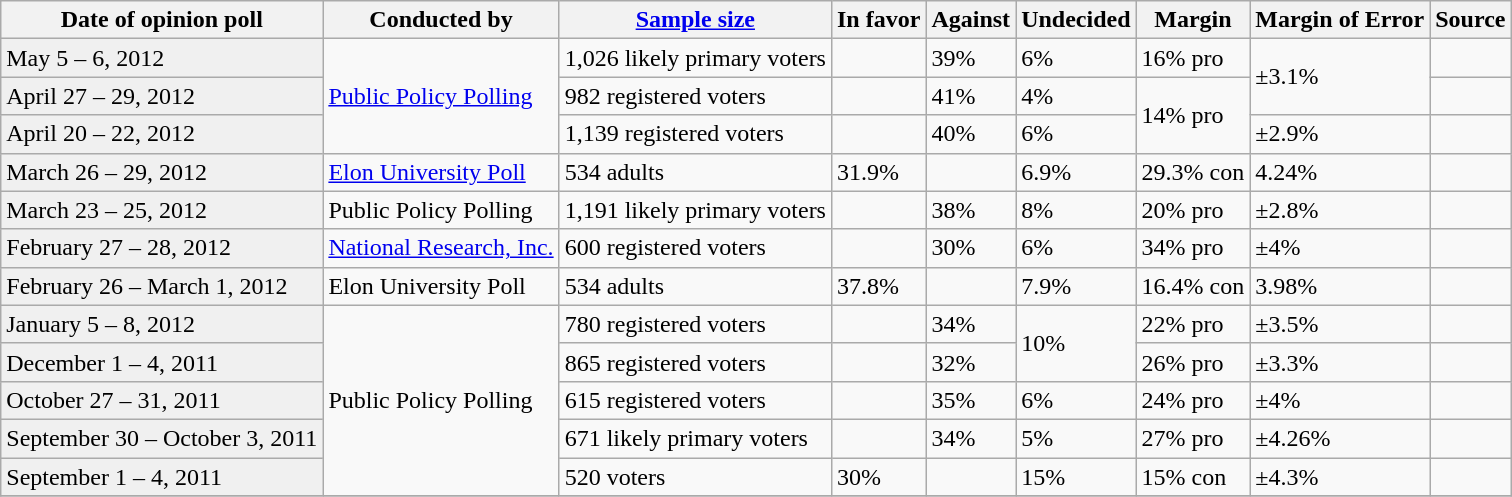<table class="wikitable">
<tr>
<th>Date of opinion poll</th>
<th>Conducted by</th>
<th><a href='#'>Sample size</a></th>
<th>In favor</th>
<th>Against</th>
<th>Undecided</th>
<th>Margin</th>
<th>Margin of Error</th>
<th>Source</th>
</tr>
<tr>
<td style="background:#f0f0f0;">May 5 – 6, 2012</td>
<td rowspan=3 colspan=1><a href='#'>Public Policy Polling</a></td>
<td>1,026 likely primary voters</td>
<td></td>
<td>39%</td>
<td>6%</td>
<td>16% pro</td>
<td rowspan=2 colspan=1>±3.1%</td>
<td></td>
</tr>
<tr>
<td style="background:#f0f0f0;">April 27 – 29, 2012</td>
<td>982 registered voters</td>
<td></td>
<td>41%</td>
<td>4%</td>
<td rowspan=2 colspan=1>14% pro</td>
<td></td>
</tr>
<tr>
<td style="background:#f0f0f0;">April 20 – 22, 2012</td>
<td>1,139 registered voters</td>
<td></td>
<td>40%</td>
<td>6%</td>
<td>±2.9%</td>
<td></td>
</tr>
<tr>
<td style="background:#f0f0f0;">March 26 – 29, 2012</td>
<td><a href='#'>Elon University Poll</a></td>
<td>534 adults</td>
<td>31.9%</td>
<td></td>
<td>6.9%</td>
<td>29.3% con</td>
<td>4.24%</td>
<td></td>
</tr>
<tr>
<td style="background:#f0f0f0;">March 23 – 25, 2012</td>
<td>Public Policy Polling</td>
<td>1,191 likely primary voters</td>
<td></td>
<td>38%</td>
<td>8%</td>
<td>20% pro</td>
<td>±2.8%</td>
<td></td>
</tr>
<tr>
<td style="background:#f0f0f0;">February 27 – 28, 2012</td>
<td><a href='#'>National Research, Inc.</a></td>
<td>600 registered voters</td>
<td></td>
<td>30%</td>
<td>6%</td>
<td>34% pro</td>
<td>±4%</td>
<td></td>
</tr>
<tr>
<td style="background:#f0f0f0;">February 26 – March 1, 2012</td>
<td>Elon University Poll</td>
<td>534 adults</td>
<td>37.8%</td>
<td></td>
<td>7.9%</td>
<td>16.4% con</td>
<td>3.98%</td>
<td></td>
</tr>
<tr>
<td style="background:#f0f0f0;">January 5 – 8, 2012</td>
<td rowspan=5 colspan=1>Public Policy Polling</td>
<td>780 registered voters</td>
<td></td>
<td>34%</td>
<td rowspan=2 colspan=1>10%</td>
<td>22% pro</td>
<td>±3.5%</td>
<td></td>
</tr>
<tr>
<td style="background:#f0f0f0;">December 1 – 4, 2011</td>
<td>865 registered voters</td>
<td></td>
<td>32%</td>
<td>26% pro</td>
<td>±3.3%</td>
<td></td>
</tr>
<tr>
<td style="background:#f0f0f0;">October 27 – 31, 2011</td>
<td>615 registered voters</td>
<td></td>
<td>35%</td>
<td>6%</td>
<td>24% pro</td>
<td>±4%</td>
<td></td>
</tr>
<tr>
<td style="background:#f0f0f0;">September 30 – October 3, 2011</td>
<td>671 likely primary voters</td>
<td></td>
<td>34%</td>
<td>5%</td>
<td>27% pro</td>
<td>±4.26%</td>
<td></td>
</tr>
<tr>
<td style="background:#f0f0f0;">September 1 – 4, 2011</td>
<td>520 voters</td>
<td>30%</td>
<td></td>
<td>15%</td>
<td>15% con</td>
<td>±4.3%</td>
<td></td>
</tr>
<tr>
</tr>
</table>
